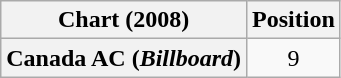<table class="wikitable plainrowheaders" style=text-align:center;">
<tr>
<th scope="col">Chart (2008)</th>
<th scope="col">Position</th>
</tr>
<tr>
<th scope="row">Canada AC (<em>Billboard</em>)</th>
<td>9</td>
</tr>
</table>
